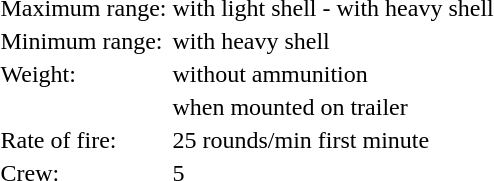<table>
<tr>
<td>Maximum range:</td>
<td> with light shell -  with heavy shell</td>
</tr>
<tr>
<td>Minimum range:</td>
<td> with heavy shell</td>
</tr>
<tr>
<td>Weight:</td>
<td> without ammunition</td>
</tr>
<tr>
<td></td>
<td> when mounted on trailer</td>
</tr>
<tr>
<td>Rate of fire:</td>
<td>25 rounds/min first minute</td>
</tr>
<tr>
<td>Crew:</td>
<td>5</td>
</tr>
</table>
